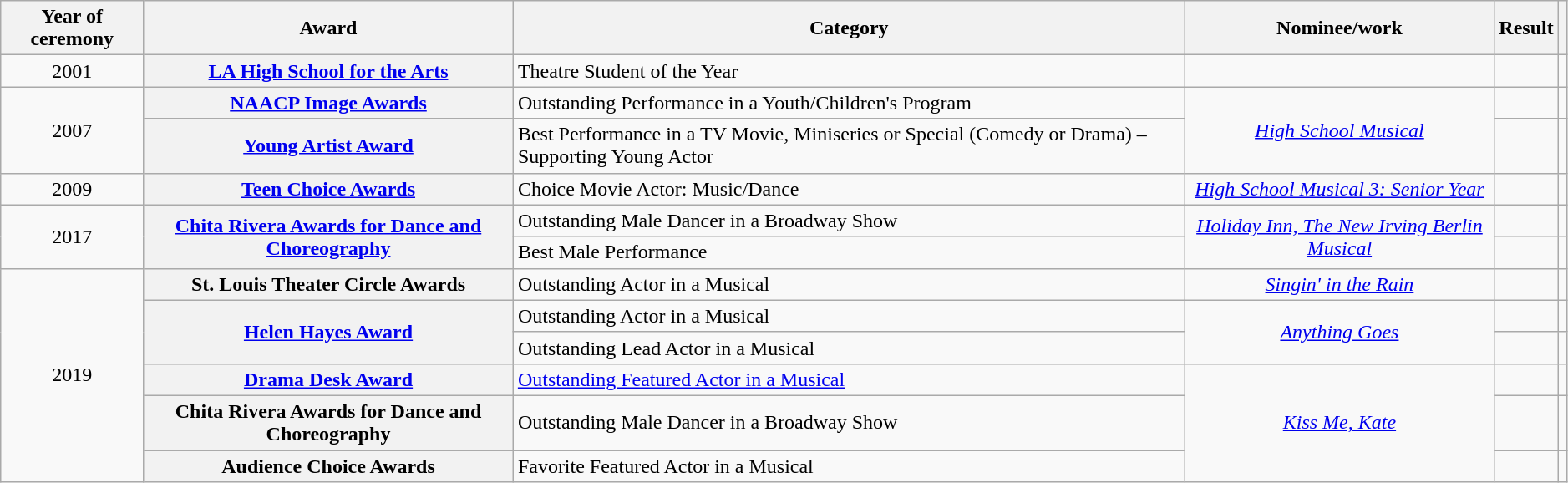<table class="wikitable plainrowheaders sortable" style="width:99%;">
<tr style="text-align: center;;">
<th scope="col">Year of ceremony</th>
<th scope="col">Award</th>
<th scope="col">Category</th>
<th scope="col">Nominee/work</th>
<th scope="col">Result</th>
<th scope="col" class="unsortable"></th>
</tr>
<tr>
<td style="text-align: center;">2001</td>
<th scope="row"><a href='#'>LA High School for the Arts</a></th>
<td>Theatre Student of the Year</td>
<td></td>
<td></td>
<td style="text-align: center;"></td>
</tr>
<tr>
<td rowspan="2" style="text-align: center;">2007</td>
<th scope="row"><a href='#'>NAACP Image Awards</a></th>
<td>Outstanding Performance in a Youth/Children's Program</td>
<td rowspan="2" style="text-align: center;"><em><a href='#'>High School Musical</a></em></td>
<td></td>
<td style="text-align: center;"></td>
</tr>
<tr>
<th scope="row"><a href='#'>Young Artist Award</a></th>
<td>Best Performance in a TV Movie, Miniseries or Special (Comedy or Drama) – Supporting Young Actor</td>
<td></td>
<td style="text-align: center;"></td>
</tr>
<tr>
<td style="text-align: center;">2009</td>
<th scope="row"><a href='#'>Teen Choice Awards</a></th>
<td>Choice Movie Actor: Music/Dance</td>
<td style="text-align: center;"><em><a href='#'>High School Musical 3: Senior Year</a></em></td>
<td></td>
<td style="text-align: center;"></td>
</tr>
<tr>
<td rowspan="2" style="text-align: center;">2017</td>
<th rowspan="2" scope="row"><a href='#'>Chita Rivera Awards for Dance and Choreography</a></th>
<td>Outstanding Male Dancer in a Broadway Show</td>
<td rowspan="2" style="text-align: center;"><em><a href='#'>Holiday Inn, The New Irving Berlin Musical</a></em></td>
<td></td>
<td style="text-align: center;"></td>
</tr>
<tr>
<td>Best Male Performance</td>
<td></td>
<td style="text-align: center;"></td>
</tr>
<tr>
<td rowspan="6" style="text-align: center;">2019</td>
<th scope="row">St. Louis Theater Circle Awards</th>
<td>Outstanding Actor in a Musical</td>
<td style="text-align: center;"><em><a href='#'>Singin' in the Rain</a></em></td>
<td></td>
<td style="text-align: center;"></td>
</tr>
<tr>
<th rowspan="2" scope="row"><a href='#'>Helen Hayes Award</a></th>
<td>Outstanding Actor in a Musical</td>
<td rowspan="2" style="text-align: center;"><em><a href='#'>Anything Goes</a></em></td>
<td></td>
<td style="text-align: center;"></td>
</tr>
<tr>
<td>Outstanding Lead Actor in a Musical</td>
<td></td>
<td style="text-align: center;"></td>
</tr>
<tr>
<th scope="row"><a href='#'>Drama Desk Award</a></th>
<td><a href='#'>Outstanding Featured Actor in a Musical</a></td>
<td rowspan="3" style="text-align: center;"><em><a href='#'>Kiss Me, Kate</a></em></td>
<td></td>
<td style="text-align: center;"></td>
</tr>
<tr>
<th scope="row">Chita Rivera Awards for Dance and Choreography</th>
<td>Outstanding Male Dancer in a Broadway Show</td>
<td></td>
<td style="text-align: center;"></td>
</tr>
<tr>
<th scope="row">Audience Choice Awards</th>
<td>Favorite Featured Actor in a Musical</td>
<td></td>
<td style="text-align: center;"></td>
</tr>
</table>
